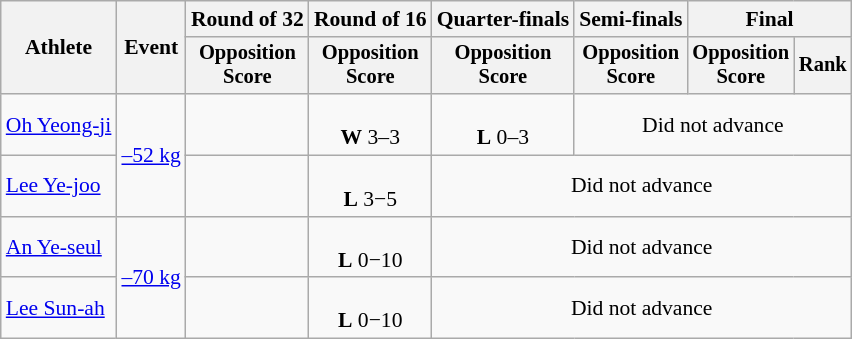<table class=wikitable style=font-size:90%;text-align:center>
<tr>
<th rowspan=2>Athlete</th>
<th rowspan=2>Event</th>
<th>Round of 32</th>
<th>Round of 16</th>
<th>Quarter-finals</th>
<th>Semi-finals</th>
<th colspan=2>Final</th>
</tr>
<tr style=font-size:95%>
<th>Opposition<br>Score</th>
<th>Opposition<br>Score</th>
<th>Opposition<br>Score</th>
<th>Opposition<br>Score</th>
<th>Opposition<br>Score</th>
<th>Rank</th>
</tr>
<tr>
<td align=left><a href='#'>Oh Yeong-ji</a></td>
<td align=left rowspan=2><a href='#'>–52 kg</a></td>
<td></td>
<td><br><strong>W</strong> 3–3</td>
<td><br><strong>L</strong> 0–3</td>
<td colspan=3>Did not advance</td>
</tr>
<tr>
<td align=left><a href='#'>Lee Ye-joo</a></td>
<td></td>
<td><br><strong>L</strong> 3−5</td>
<td colspan=4>Did not advance</td>
</tr>
<tr>
<td align="left"><a href='#'>An Ye-seul</a></td>
<td align="left" rowspan="2"><a href='#'>–70 kg</a></td>
<td></td>
<td><br><strong>L</strong> 0−10</td>
<td colspan=4>Did not advance</td>
</tr>
<tr>
<td align="left"><a href='#'>Lee Sun-ah</a></td>
<td></td>
<td><br><strong>L</strong> 0−10</td>
<td colspan=4>Did not advance</td>
</tr>
</table>
